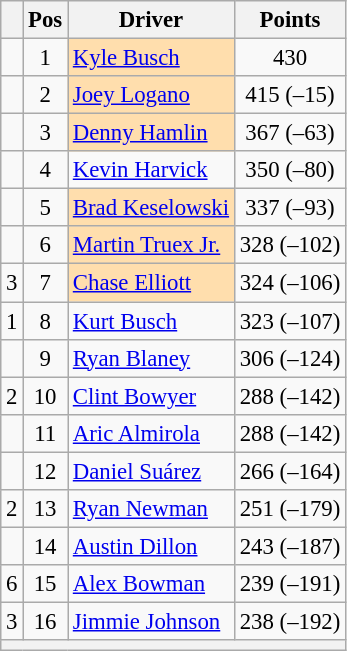<table class="wikitable" style="font-size: 95%">
<tr>
<th></th>
<th>Pos</th>
<th>Driver</th>
<th>Points</th>
</tr>
<tr>
<td align="left"></td>
<td style="text-align:center;">1</td>
<td style="background:#FFDEAD;"><a href='#'>Kyle Busch</a></td>
<td style="text-align:center;">430</td>
</tr>
<tr>
<td align="left"></td>
<td style="text-align:center;">2</td>
<td style="background:#FFDEAD;"><a href='#'>Joey Logano</a></td>
<td style="text-align:center;">415 (–15)</td>
</tr>
<tr>
<td align="left"></td>
<td style="text-align:center;">3</td>
<td style="background:#FFDEAD;"><a href='#'>Denny Hamlin</a></td>
<td style="text-align:center;">367 (–63)</td>
</tr>
<tr>
<td align="left"></td>
<td style="text-align:center;">4</td>
<td><a href='#'>Kevin Harvick</a></td>
<td style="text-align:center;">350 (–80)</td>
</tr>
<tr>
<td align="left"></td>
<td style="text-align:center;">5</td>
<td style="background:#FFDEAD;"><a href='#'>Brad Keselowski</a></td>
<td style="text-align:center;">337 (–93)</td>
</tr>
<tr>
<td align="left"></td>
<td style="text-align:center;">6</td>
<td style="background:#FFDEAD;"><a href='#'>Martin Truex Jr.</a></td>
<td style="text-align:center;">328 (–102)</td>
</tr>
<tr>
<td align="left"> 3</td>
<td style="text-align:center;">7</td>
<td style="background:#FFDEAD;"><a href='#'>Chase Elliott</a></td>
<td style="text-align:center;">324 (–106)</td>
</tr>
<tr>
<td align="left"> 1</td>
<td style="text-align:center;">8</td>
<td><a href='#'>Kurt Busch</a></td>
<td style="text-align:center;">323 (–107)</td>
</tr>
<tr>
<td align="left"></td>
<td style="text-align:center;">9</td>
<td><a href='#'>Ryan Blaney</a></td>
<td style="text-align:center;">306 (–124)</td>
</tr>
<tr>
<td align="left"> 2</td>
<td style="text-align:center;">10</td>
<td><a href='#'>Clint Bowyer</a></td>
<td style="text-align:center;">288 (–142)</td>
</tr>
<tr>
<td align="left"></td>
<td style="text-align:center;">11</td>
<td><a href='#'>Aric Almirola</a></td>
<td style="text-align:center;">288 (–142)</td>
</tr>
<tr>
<td align="left"></td>
<td style="text-align:center;">12</td>
<td><a href='#'>Daniel Suárez</a></td>
<td style="text-align:center;">266 (–164)</td>
</tr>
<tr>
<td align="left"> 2</td>
<td style="text-align:center;">13</td>
<td><a href='#'>Ryan Newman</a></td>
<td style="text-align:center;">251 (–179)</td>
</tr>
<tr>
<td align="left"></td>
<td style="text-align:center;">14</td>
<td><a href='#'>Austin Dillon</a></td>
<td style="text-align:center;">243 (–187)</td>
</tr>
<tr>
<td align="left"> 6</td>
<td style="text-align:center;">15</td>
<td><a href='#'>Alex Bowman</a></td>
<td style="text-align:center;">239 (–191)</td>
</tr>
<tr>
<td align="left"> 3</td>
<td style="text-align:center;">16</td>
<td><a href='#'>Jimmie Johnson</a></td>
<td style="text-align:center;">238 (–192)</td>
</tr>
<tr class="sortbottom">
<th colspan="9"></th>
</tr>
</table>
